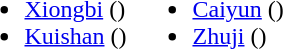<table>
<tr>
<td valign="top"><br><ul><li><a href='#'>Xiongbi</a> ()</li><li><a href='#'>Kuishan</a> ()</li></ul></td>
<td valign="top"><br><ul><li><a href='#'>Caiyun</a> ()</li><li><a href='#'>Zhuji</a> ()</li></ul></td>
</tr>
</table>
